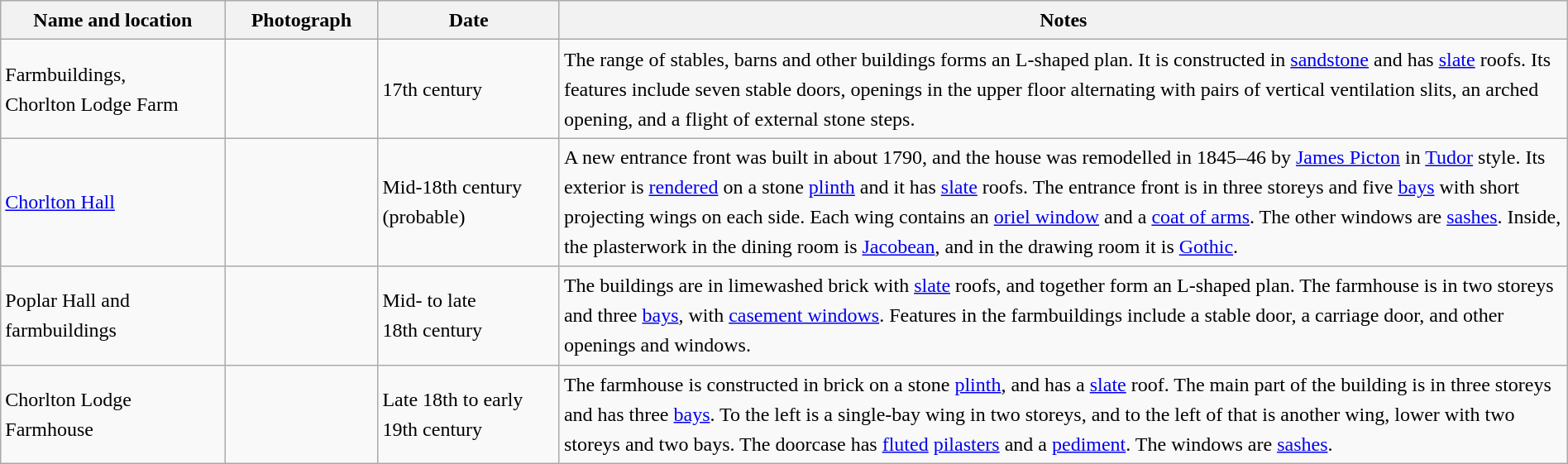<table class="wikitable sortable plainrowheaders" style="width:100%;border:0px;text-align:left;line-height:150%;">
<tr>
<th scope="col"  style="width:150px">Name and location</th>
<th scope="col"  style="width:100px" class="unsortable">Photograph</th>
<th scope="col"  style="width:120px">Date</th>
<th scope="col"  style="width:700px" class="unsortable">Notes</th>
</tr>
<tr>
<td>Farmbuildings,<br>Chorlton Lodge Farm<br><small></small></td>
<td></td>
<td>17th century</td>
<td>The range of stables, barns and other buildings forms an L-shaped plan. It is constructed in <a href='#'>sandstone</a> and has <a href='#'>slate</a> roofs.  Its features include seven stable doors, openings in the upper floor alternating with pairs of vertical ventilation slits, an arched opening, and a flight of external stone steps.</td>
</tr>
<tr>
<td><a href='#'>Chorlton Hall</a><br><small></small></td>
<td></td>
<td>Mid-18th century (probable)</td>
<td>A new entrance front was built in about 1790, and the house was remodelled in 1845–46 by <a href='#'>James Picton</a> in <a href='#'>Tudor</a> style.  Its exterior is <a href='#'>rendered</a> on a stone <a href='#'>plinth</a> and it has <a href='#'>slate</a> roofs.  The entrance front is in three storeys and five <a href='#'>bays</a> with short projecting wings on each side. Each wing contains an <a href='#'>oriel window</a> and a <a href='#'>coat of arms</a>.  The other windows are <a href='#'>sashes</a>.  Inside, the plasterwork in the dining room is <a href='#'>Jacobean</a>, and in the drawing room it is <a href='#'>Gothic</a>.</td>
</tr>
<tr>
<td>Poplar Hall and farmbuildings<br><small></small></td>
<td></td>
<td>Mid- to late 18th century</td>
<td>The buildings are in limewashed brick with <a href='#'>slate</a> roofs, and together form an L-shaped plan.  The farmhouse is in two storeys and three <a href='#'>bays</a>, with <a href='#'>casement windows</a>.  Features in the farmbuildings include a stable door, a carriage door, and other openings and windows.</td>
</tr>
<tr>
<td>Chorlton Lodge Farmhouse<br><small></small></td>
<td></td>
<td>Late 18th to early 19th century</td>
<td>The farmhouse is constructed in brick on a stone <a href='#'>plinth</a>, and has a <a href='#'>slate</a> roof.  The main part of the building is in three storeys and has three <a href='#'>bays</a>.  To the left is  a single-bay wing in two storeys, and to the left of that is another wing, lower with two storeys and two bays.  The doorcase has <a href='#'>fluted</a> <a href='#'>pilasters</a> and a <a href='#'>pediment</a>.  The windows are <a href='#'>sashes</a>.</td>
</tr>
<tr>
</tr>
</table>
